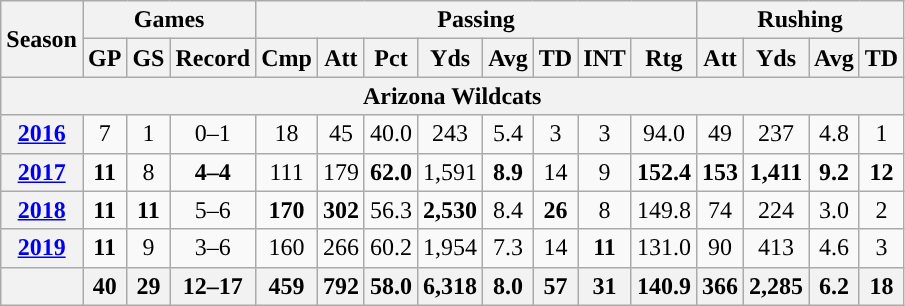<table class="wikitable" style="text-align:center;">
<tr>
<th rowspan="2">Season</th>
<th colspan="3">Games</th>
<th colspan="8">Passing</th>
<th colspan="4">Rushing</th>
</tr>
<tr>
<th>GP</th>
<th>GS</th>
<th>Record</th>
<th>Cmp</th>
<th>Att</th>
<th>Pct</th>
<th>Yds</th>
<th>Avg</th>
<th>TD</th>
<th>INT</th>
<th>Rtg</th>
<th>Att</th>
<th>Yds</th>
<th>Avg</th>
<th>TD</th>
</tr>
<tr>
<th colspan="16">Arizona Wildcats</th>
</tr>
<tr>
<th><a href='#'>2016</a></th>
<td>7</td>
<td>1</td>
<td>0–1</td>
<td>18</td>
<td>45</td>
<td>40.0</td>
<td>243</td>
<td>5.4</td>
<td>3</td>
<td>3</td>
<td>94.0</td>
<td>49</td>
<td>237</td>
<td>4.8</td>
<td>1</td>
</tr>
<tr>
<th><a href='#'>2017</a></th>
<td><strong>11</strong></td>
<td>8</td>
<td><strong>4–4</strong></td>
<td>111</td>
<td>179</td>
<td><strong>62.0</strong></td>
<td>1,591</td>
<td><strong>8.9</strong></td>
<td>14</td>
<td>9</td>
<td><strong>152.4</strong></td>
<td><strong>153</strong></td>
<td><strong>1,411</strong></td>
<td><strong>9.2</strong></td>
<td><strong>12</strong></td>
</tr>
<tr>
<th><a href='#'>2018</a></th>
<td><strong>11</strong></td>
<td><strong>11</strong></td>
<td>5–6</td>
<td><strong>170</strong></td>
<td><strong>302</strong></td>
<td>56.3</td>
<td><strong>2,530</strong></td>
<td>8.4</td>
<td><strong>26</strong></td>
<td>8</td>
<td>149.8</td>
<td>74</td>
<td>224</td>
<td>3.0</td>
<td>2</td>
</tr>
<tr>
<th><a href='#'>2019</a></th>
<td><strong>11</strong></td>
<td>9</td>
<td>3–6</td>
<td>160</td>
<td>266</td>
<td>60.2</td>
<td>1,954</td>
<td>7.3</td>
<td>14</td>
<td><strong>11</strong></td>
<td>131.0</td>
<td>90</td>
<td>413</td>
<td>4.6</td>
<td>3</td>
</tr>
<tr>
<th></th>
<th>40</th>
<th>29</th>
<th>12–17</th>
<th>459</th>
<th>792</th>
<th>58.0</th>
<th>6,318</th>
<th>8.0</th>
<th>57</th>
<th>31</th>
<th>140.9</th>
<th>366</th>
<th>2,285</th>
<th>6.2</th>
<th>18</th>
</tr>
</table>
